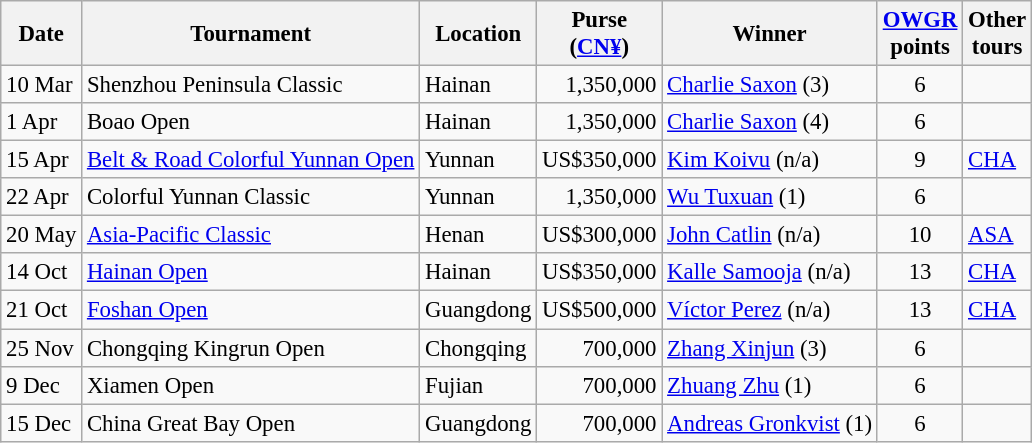<table class="wikitable" style="font-size:95%">
<tr>
<th>Date</th>
<th>Tournament</th>
<th>Location</th>
<th>Purse<br>(<a href='#'>CN¥</a>)</th>
<th>Winner</th>
<th><a href='#'>OWGR</a><br>points</th>
<th>Other<br>tours</th>
</tr>
<tr>
<td>10 Mar</td>
<td>Shenzhou Peninsula Classic</td>
<td>Hainan</td>
<td align=right>1,350,000</td>
<td> <a href='#'>Charlie Saxon</a> (3)</td>
<td align=center>6</td>
<td></td>
</tr>
<tr>
<td>1 Apr</td>
<td>Boao Open</td>
<td>Hainan</td>
<td align=right>1,350,000</td>
<td> <a href='#'>Charlie Saxon</a> (4)</td>
<td align=center>6</td>
<td></td>
</tr>
<tr>
<td>15 Apr</td>
<td><a href='#'>Belt & Road Colorful Yunnan Open</a></td>
<td>Yunnan</td>
<td align=right>US$350,000</td>
<td> <a href='#'>Kim Koivu</a> (n/a)</td>
<td align=center>9</td>
<td><a href='#'>CHA</a></td>
</tr>
<tr>
<td>22 Apr</td>
<td>Colorful Yunnan Classic</td>
<td>Yunnan</td>
<td align=right>1,350,000</td>
<td> <a href='#'>Wu Tuxuan</a> (1)</td>
<td align=center>6</td>
<td></td>
</tr>
<tr>
<td>20 May</td>
<td><a href='#'>Asia-Pacific Classic</a></td>
<td>Henan</td>
<td align=right>US$300,000</td>
<td> <a href='#'>John Catlin</a> (n/a)</td>
<td align=center>10</td>
<td><a href='#'>ASA</a></td>
</tr>
<tr>
<td>14 Oct</td>
<td><a href='#'>Hainan Open</a></td>
<td>Hainan</td>
<td align=right>US$350,000</td>
<td> <a href='#'>Kalle Samooja</a> (n/a)</td>
<td align=center>13</td>
<td><a href='#'>CHA</a></td>
</tr>
<tr>
<td>21 Oct</td>
<td><a href='#'>Foshan Open</a></td>
<td>Guangdong</td>
<td align=right>US$500,000</td>
<td> <a href='#'>Víctor Perez</a> (n/a)</td>
<td align=center>13</td>
<td><a href='#'>CHA</a></td>
</tr>
<tr>
<td>25 Nov</td>
<td>Chongqing Kingrun Open</td>
<td>Chongqing</td>
<td align=right>700,000</td>
<td> <a href='#'>Zhang Xinjun</a> (3)</td>
<td align=center>6</td>
<td></td>
</tr>
<tr>
<td>9 Dec</td>
<td>Xiamen Open</td>
<td>Fujian</td>
<td align=right>700,000</td>
<td> <a href='#'>Zhuang Zhu</a> (1)</td>
<td align=center>6</td>
<td></td>
</tr>
<tr>
<td>15 Dec</td>
<td>China Great Bay Open</td>
<td>Guangdong</td>
<td align=right>700,000</td>
<td> <a href='#'>Andreas Gronkvist</a> (1)</td>
<td align=center>6</td>
<td></td>
</tr>
</table>
